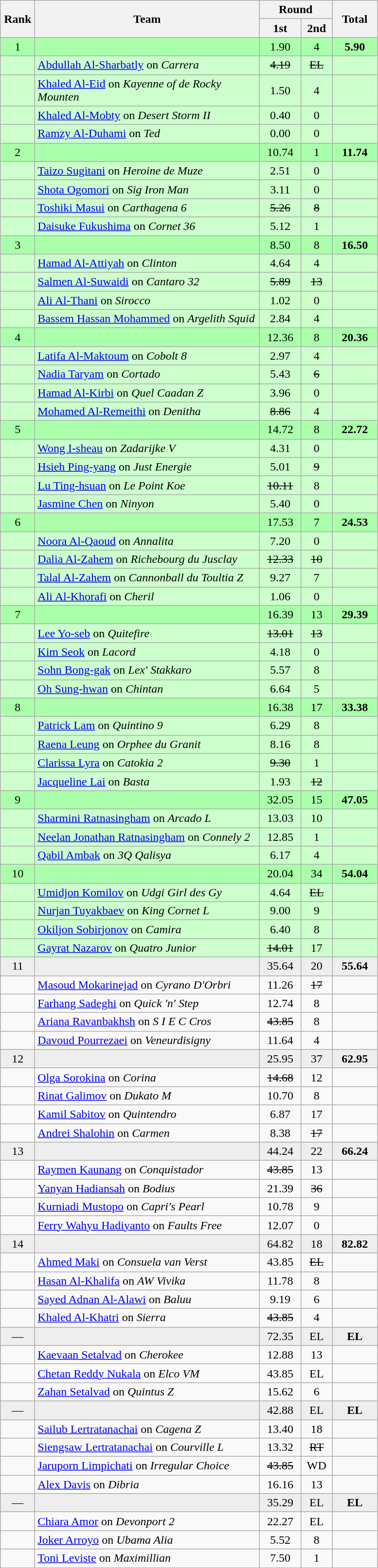<table class=wikitable style="text-align:center">
<tr>
<th rowspan=2 width=40>Rank</th>
<th rowspan=2 width=300>Team</th>
<th colspan=2>Round</th>
<th rowspan=2 width=55>Total</th>
</tr>
<tr>
<th width=50>1st</th>
<th width=35>2nd</th>
</tr>
<tr bgcolor="aaffaa">
<td>1</td>
<td align=left></td>
<td>1.90</td>
<td>4</td>
<td><strong>5.90</strong></td>
</tr>
<tr bgcolor="ccffcc">
<td></td>
<td align=left><a href='#'>Abdullah Al-Sharbatly</a> on <em>Carrera</em></td>
<td><s>4.19</s></td>
<td><s>EL</s></td>
<td></td>
</tr>
<tr bgcolor="ccffcc">
<td></td>
<td align=left><a href='#'>Khaled Al-Eid</a> on <em>Kayenne of de Rocky Mounten</em></td>
<td>1.50</td>
<td>4</td>
<td></td>
</tr>
<tr bgcolor="ccffcc">
<td></td>
<td align=left><a href='#'>Khaled Al-Mobty</a> on <em>Desert Storm II</em></td>
<td>0.40</td>
<td>0</td>
<td></td>
</tr>
<tr bgcolor="ccffcc">
<td></td>
<td align=left><a href='#'>Ramzy Al-Duhami</a> on <em>Ted</em></td>
<td>0.00</td>
<td>0</td>
<td></td>
</tr>
<tr bgcolor="aaffaa">
<td>2</td>
<td align=left></td>
<td>10.74</td>
<td>1</td>
<td><strong>11.74</strong></td>
</tr>
<tr bgcolor="ccffcc">
<td></td>
<td align=left><a href='#'>Taizo Sugitani</a> on <em>Heroine de Muze</em></td>
<td>2.51</td>
<td>0</td>
<td></td>
</tr>
<tr bgcolor="ccffcc">
<td></td>
<td align=left><a href='#'>Shota Ogomori</a> on <em>Sig Iron Man</em></td>
<td>3.11</td>
<td>0</td>
<td></td>
</tr>
<tr bgcolor="ccffcc">
<td></td>
<td align=left><a href='#'>Toshiki Masui</a> on <em>Carthagena 6</em></td>
<td><s>5.26</s></td>
<td><s>8</s></td>
<td></td>
</tr>
<tr bgcolor="ccffcc">
<td></td>
<td align=left><a href='#'>Daisuke Fukushima</a> on <em>Cornet 36</em></td>
<td>5.12</td>
<td>1</td>
<td></td>
</tr>
<tr bgcolor="aaffaa">
<td>3</td>
<td align=left></td>
<td>8.50</td>
<td>8</td>
<td><strong>16.50</strong></td>
</tr>
<tr bgcolor="ccffcc">
<td></td>
<td align=left><a href='#'>Hamad Al-Attiyah</a> on <em>Clinton</em></td>
<td>4.64</td>
<td>4</td>
<td></td>
</tr>
<tr bgcolor="ccffcc">
<td></td>
<td align=left><a href='#'>Salmen Al-Suwaidi</a> on <em>Cantaro 32</em></td>
<td><s>5.89</s></td>
<td><s>13</s></td>
<td></td>
</tr>
<tr bgcolor="ccffcc">
<td></td>
<td align=left><a href='#'>Ali Al-Thani</a> on <em>Sirocco</em></td>
<td>1.02</td>
<td>0</td>
<td></td>
</tr>
<tr bgcolor="ccffcc">
<td></td>
<td align=left><a href='#'>Bassem Hassan Mohammed</a> on <em>Argelith Squid</em></td>
<td>2.84</td>
<td>4</td>
<td></td>
</tr>
<tr bgcolor="aaffaa">
<td>4</td>
<td align=left></td>
<td>12.36</td>
<td>8</td>
<td><strong>20.36</strong></td>
</tr>
<tr bgcolor="ccffcc">
<td></td>
<td align=left><a href='#'>Latifa Al-Maktoum</a> on <em>Cobolt 8</em></td>
<td>2.97</td>
<td>4</td>
<td></td>
</tr>
<tr bgcolor="ccffcc">
<td></td>
<td align=left><a href='#'>Nadia Taryam</a> on <em>Cortado</em></td>
<td>5.43</td>
<td><s>6</s></td>
<td></td>
</tr>
<tr bgcolor="ccffcc">
<td></td>
<td align=left><a href='#'>Hamad Al-Kirbi</a> on <em>Quel Caadan Z</em></td>
<td>3.96</td>
<td>0</td>
<td></td>
</tr>
<tr bgcolor="ccffcc">
<td></td>
<td align=left><a href='#'>Mohamed Al-Remeithi</a> on <em>Denitha</em></td>
<td><s>8.86</s></td>
<td>4</td>
<td></td>
</tr>
<tr bgcolor="aaffaa">
<td>5</td>
<td align=left></td>
<td>14.72</td>
<td>8</td>
<td><strong>22.72</strong></td>
</tr>
<tr bgcolor="ccffcc">
<td></td>
<td align=left><a href='#'>Wong I-sheau</a> on <em>Zadarijke V</em></td>
<td>4.31</td>
<td>0</td>
<td></td>
</tr>
<tr bgcolor="ccffcc">
<td></td>
<td align=left><a href='#'>Hsieh Ping-yang</a> on <em>Just Energie</em></td>
<td>5.01</td>
<td><s>9</s></td>
<td></td>
</tr>
<tr bgcolor="ccffcc">
<td></td>
<td align=left><a href='#'>Lu Ting-hsuan</a> on <em>Le Point Koe</em></td>
<td><s>10.11</s></td>
<td>8</td>
<td></td>
</tr>
<tr bgcolor="ccffcc">
<td></td>
<td align=left><a href='#'>Jasmine Chen</a> on <em>Ninyon</em></td>
<td>5.40</td>
<td>0</td>
<td></td>
</tr>
<tr bgcolor="aaffaa">
<td>6</td>
<td align=left></td>
<td>17.53</td>
<td>7</td>
<td><strong>24.53</strong></td>
</tr>
<tr bgcolor="ccffcc">
<td></td>
<td align=left><a href='#'>Noora Al-Qaoud</a> on <em>Annalita</em></td>
<td>7.20</td>
<td>0</td>
<td></td>
</tr>
<tr bgcolor="ccffcc">
<td></td>
<td align=left><a href='#'>Dalia Al-Zahem</a> on <em>Richebourg du Jusclay</em></td>
<td><s>12.33</s></td>
<td><s>10</s></td>
<td></td>
</tr>
<tr bgcolor="ccffcc">
<td></td>
<td align=left><a href='#'>Talal Al-Zahem</a> on <em>Cannonball du Toultia Z</em></td>
<td>9.27</td>
<td>7</td>
<td></td>
</tr>
<tr bgcolor="ccffcc">
<td></td>
<td align=left><a href='#'>Ali Al-Khorafi</a> on <em>Cheril</em></td>
<td>1.06</td>
<td>0</td>
<td></td>
</tr>
<tr bgcolor="aaffaa">
<td>7</td>
<td align=left></td>
<td>16.39</td>
<td>13</td>
<td><strong>29.39</strong></td>
</tr>
<tr bgcolor="ccffcc">
<td></td>
<td align=left><a href='#'>Lee Yo-seb</a> on <em>Quitefire</em></td>
<td><s>13.01</s></td>
<td><s>13</s></td>
<td></td>
</tr>
<tr bgcolor="ccffcc">
<td></td>
<td align=left><a href='#'>Kim Seok</a> on <em>Lacord</em></td>
<td>4.18</td>
<td>0</td>
<td></td>
</tr>
<tr bgcolor="ccffcc">
<td></td>
<td align=left><a href='#'>Sohn Bong-gak</a> on <em>Lex' Stakkaro</em></td>
<td>5.57</td>
<td>8</td>
<td></td>
</tr>
<tr bgcolor="ccffcc">
<td></td>
<td align=left><a href='#'>Oh Sung-hwan</a> on <em>Chintan</em></td>
<td>6.64</td>
<td>5</td>
<td></td>
</tr>
<tr bgcolor="aaffaa">
<td>8</td>
<td align=left></td>
<td>16.38</td>
<td>17</td>
<td><strong>33.38</strong></td>
</tr>
<tr bgcolor="ccffcc">
<td></td>
<td align=left><a href='#'>Patrick Lam</a> on <em>Quintino 9</em></td>
<td>6.29</td>
<td>8</td>
<td></td>
</tr>
<tr bgcolor="ccffcc">
<td></td>
<td align=left><a href='#'>Raena Leung</a> on <em>Orphee du Granit</em></td>
<td>8.16</td>
<td>8</td>
<td></td>
</tr>
<tr bgcolor="ccffcc">
<td></td>
<td align=left><a href='#'>Clarissa Lyra</a> on <em>Catokia 2</em></td>
<td><s>9.30</s></td>
<td>1</td>
<td></td>
</tr>
<tr bgcolor="ccffcc">
<td></td>
<td align=left><a href='#'>Jacqueline Lai</a> on <em>Basta</em></td>
<td>1.93</td>
<td><s>12</s></td>
<td></td>
</tr>
<tr bgcolor="aaffaa">
<td>9</td>
<td align=left></td>
<td>32.05</td>
<td>15</td>
<td><strong>47.05</strong></td>
</tr>
<tr bgcolor="ccffcc">
<td></td>
<td align=left><a href='#'>Sharmini Ratnasingham</a> on <em>Arcado L</em></td>
<td>13.03</td>
<td>10</td>
<td></td>
</tr>
<tr bgcolor="ccffcc">
<td></td>
<td align=left><a href='#'>Neelan Jonathan Ratnasingham</a> on <em>Connely 2</em></td>
<td>12.85</td>
<td>1</td>
<td></td>
</tr>
<tr bgcolor="ccffcc">
<td></td>
<td align=left><a href='#'>Qabil Ambak</a> on <em>3Q Qalisya</em></td>
<td>6.17</td>
<td>4</td>
<td></td>
</tr>
<tr bgcolor="aaffaa">
<td>10</td>
<td align=left></td>
<td>20.04</td>
<td>34</td>
<td><strong>54.04</strong></td>
</tr>
<tr bgcolor="ccffcc">
<td></td>
<td align=left><a href='#'>Umidjon Komilov</a> on <em>Udgi Girl des Gy</em></td>
<td>4.64</td>
<td><s>EL</s></td>
<td></td>
</tr>
<tr bgcolor="ccffcc">
<td></td>
<td align=left><a href='#'>Nurjan Tuyakbaev</a> on <em>King Cornet L</em></td>
<td>9.00</td>
<td>9</td>
<td></td>
</tr>
<tr bgcolor="ccffcc">
<td></td>
<td align=left><a href='#'>Okiljon Sobirjonov</a> on <em>Camira</em></td>
<td>6.40</td>
<td>8</td>
<td></td>
</tr>
<tr bgcolor="ccffcc">
<td></td>
<td align=left><a href='#'>Gayrat Nazarov</a> on <em>Quatro Junior</em></td>
<td><s>14.01</s></td>
<td>17</td>
<td></td>
</tr>
<tr bgcolor=eeeeee>
<td>11</td>
<td align=left></td>
<td>35.64</td>
<td>20</td>
<td><strong>55.64</strong></td>
</tr>
<tr>
<td></td>
<td align=left><a href='#'>Masoud Mokarinejad</a> on <em>Cyrano D'Orbri</em></td>
<td>11.26</td>
<td><s>17</s></td>
<td></td>
</tr>
<tr>
<td></td>
<td align=left><a href='#'>Farhang Sadeghi</a> on <em>Quick 'n' Step</em></td>
<td>12.74</td>
<td>8</td>
<td></td>
</tr>
<tr>
<td></td>
<td align=left><a href='#'>Ariana Ravanbakhsh</a> on <em>S I E C Cros</em></td>
<td><s>43.85</s></td>
<td>8</td>
<td></td>
</tr>
<tr>
<td></td>
<td align=left><a href='#'>Davoud Pourrezaei</a> on <em>Veneurdisigny</em></td>
<td>11.64</td>
<td>4</td>
<td></td>
</tr>
<tr bgcolor=eeeeee>
<td>12</td>
<td align=left></td>
<td>25.95</td>
<td>37</td>
<td><strong>62.95</strong></td>
</tr>
<tr>
<td></td>
<td align=left><a href='#'>Olga Sorokina</a> on <em>Corina</em></td>
<td><s>14.68</s></td>
<td>12</td>
<td></td>
</tr>
<tr>
<td></td>
<td align=left><a href='#'>Rinat Galimov</a> on <em>Dukato M</em></td>
<td>10.70</td>
<td>8</td>
<td></td>
</tr>
<tr>
<td></td>
<td align=left><a href='#'>Kamil Sabitov</a> on <em>Quintendro</em></td>
<td>6.87</td>
<td>17</td>
<td></td>
</tr>
<tr>
<td></td>
<td align=left><a href='#'>Andrei Shalohin</a> on <em>Carmen</em></td>
<td>8.38</td>
<td><s>17</s></td>
<td></td>
</tr>
<tr bgcolor=eeeeee>
<td>13</td>
<td align=left></td>
<td>44.24</td>
<td>22</td>
<td><strong>66.24</strong></td>
</tr>
<tr>
<td></td>
<td align=left><a href='#'>Raymen Kaunang</a> on <em>Conquistador</em></td>
<td><s>43.85</s></td>
<td>13</td>
<td></td>
</tr>
<tr>
<td></td>
<td align=left><a href='#'>Yanyan Hadiansah</a> on <em>Bodius</em></td>
<td>21.39</td>
<td><s>36</s></td>
<td></td>
</tr>
<tr>
<td></td>
<td align=left><a href='#'>Kurniadi Mustopo</a> on <em>Capri's Pearl</em></td>
<td>10.78</td>
<td>9</td>
<td></td>
</tr>
<tr>
<td></td>
<td align=left><a href='#'>Ferry Wahyu Hadiyanto</a> on <em>Faults Free</em></td>
<td>12.07</td>
<td>0</td>
<td></td>
</tr>
<tr bgcolor=eeeeee>
<td>14</td>
<td align=left></td>
<td>64.82</td>
<td>18</td>
<td><strong>82.82</strong></td>
</tr>
<tr>
<td></td>
<td align=left><a href='#'>Ahmed Maki</a> on <em>Consuela van Verst</em></td>
<td>43.85</td>
<td><s>EL</s></td>
<td></td>
</tr>
<tr>
<td></td>
<td align=left><a href='#'>Hasan Al-Khalifa</a> on <em>AW Vivika</em></td>
<td>11.78</td>
<td>8</td>
<td></td>
</tr>
<tr>
<td></td>
<td align=left><a href='#'>Sayed Adnan Al-Alawi</a> on <em>Baluu</em></td>
<td>9.19</td>
<td>6</td>
<td></td>
</tr>
<tr>
<td></td>
<td align=left><a href='#'>Khaled Al-Khatri</a> on <em>Sierra</em></td>
<td><s>43.85</s></td>
<td>4</td>
<td></td>
</tr>
<tr bgcolor=eeeeee>
<td>—</td>
<td align=left></td>
<td>72.35</td>
<td>EL</td>
<td><strong>EL</strong></td>
</tr>
<tr>
<td></td>
<td align=left><a href='#'>Kaevaan Setalvad</a> on <em>Cherokee</em></td>
<td>12.88</td>
<td>13</td>
<td></td>
</tr>
<tr>
<td></td>
<td align=left><a href='#'>Chetan Reddy Nukala</a> on <em>Elco VM</em></td>
<td>43.85</td>
<td>EL</td>
<td></td>
</tr>
<tr>
<td></td>
<td align=left><a href='#'>Zahan Setalvad</a> on <em>Quintus Z</em></td>
<td>15.62</td>
<td>6</td>
<td></td>
</tr>
<tr bgcolor=eeeeee>
<td>—</td>
<td align=left></td>
<td>42.88</td>
<td>EL</td>
<td><strong>EL</strong></td>
</tr>
<tr>
<td></td>
<td align=left><a href='#'>Sailub Lertratanachai</a> on <em>Cagena Z</em></td>
<td>13.40</td>
<td>18</td>
<td></td>
</tr>
<tr>
<td></td>
<td align=left><a href='#'>Siengsaw Lertratanachai</a> on <em>Courville L</em></td>
<td>13.32</td>
<td><s>RT</s></td>
<td></td>
</tr>
<tr>
<td></td>
<td align=left><a href='#'>Jaruporn Limpichati</a> on <em>Irregular Choice</em></td>
<td><s>43.85</s></td>
<td>WD</td>
<td></td>
</tr>
<tr>
<td></td>
<td align=left><a href='#'>Alex Davis</a> on <em>Dibria</em></td>
<td>16.16</td>
<td>13</td>
<td></td>
</tr>
<tr bgcolor=eeeeee>
<td>—</td>
<td align=left></td>
<td>35.29</td>
<td>EL</td>
<td><strong>EL</strong></td>
</tr>
<tr>
<td></td>
<td align=left><a href='#'>Chiara Amor</a> on <em>Devonport 2</em></td>
<td>22.27</td>
<td>EL</td>
<td></td>
</tr>
<tr>
<td></td>
<td align=left><a href='#'>Joker Arroyo</a> on <em>Ubama Alia</em></td>
<td>5.52</td>
<td>8</td>
<td></td>
</tr>
<tr>
<td></td>
<td align=left><a href='#'>Toni Leviste</a> on <em>Maximillian</em></td>
<td>7.50</td>
<td>1</td>
<td></td>
</tr>
</table>
